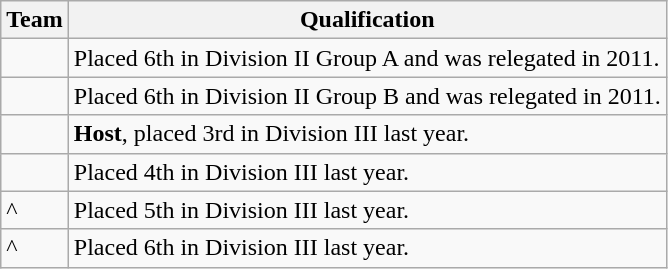<table class="wikitable">
<tr>
<th>Team</th>
<th>Qualification</th>
</tr>
<tr>
<td></td>
<td>Placed 6th in Division II Group A and was relegated in 2011.</td>
</tr>
<tr>
<td></td>
<td>Placed 6th in Division II Group B and was relegated in 2011.</td>
</tr>
<tr>
<td></td>
<td><strong>Host</strong>, placed 3rd in Division III last year.</td>
</tr>
<tr>
<td></td>
<td>Placed 4th in Division III last year.</td>
</tr>
<tr>
<td>^</td>
<td>Placed 5th in Division III last year.</td>
</tr>
<tr>
<td>^</td>
<td>Placed 6th in Division III last year.</td>
</tr>
</table>
